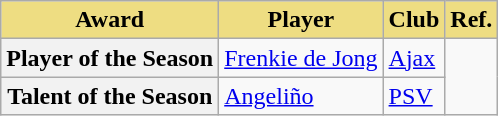<table class="wikitable">
<tr>
<th style="background-color: #eedd82">Award</th>
<th style="background-color: #eedd82">Player</th>
<th style="background-color: #eedd82">Club</th>
<th style="background-color: #eedd82">Ref.</th>
</tr>
<tr>
<th>Player of the Season</th>
<td> <a href='#'>Frenkie de Jong</a></td>
<td><a href='#'>Ajax</a></td>
<td rowspan="2"></td>
</tr>
<tr>
<th>Talent of the Season</th>
<td> <a href='#'>Angeliño</a></td>
<td><a href='#'>PSV</a></td>
</tr>
</table>
